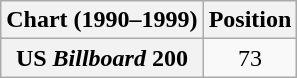<table class="wikitable plainrowheaders">
<tr>
<th>Chart (1990–1999)</th>
<th>Position</th>
</tr>
<tr>
<th scope="row">US <em>Billboard</em> 200</th>
<td style="text-align:center;">73</td>
</tr>
</table>
